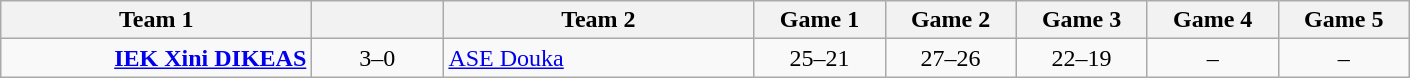<table class=wikitable>
<tr style="text-align:center;font-weight:bold">
<th width=200>Team 1</th>
<th width=80></th>
<th width=200>Team 2</th>
<th width=80>Game 1</th>
<th width=80>Game 2</th>
<th width=80>Game 3</th>
<th width=80>Game 4</th>
<th width=80>Game 5</th>
</tr>
<tr style="text-align:center">
<td align=right><strong><a href='#'>IEK Xini DIKEAS</a></strong></td>
<td>3–0</td>
<td align="left"><a href='#'>ASE Douka</a></td>
<td>25–21</td>
<td>27–26</td>
<td>22–19</td>
<td>–</td>
<td>–</td>
</tr>
</table>
